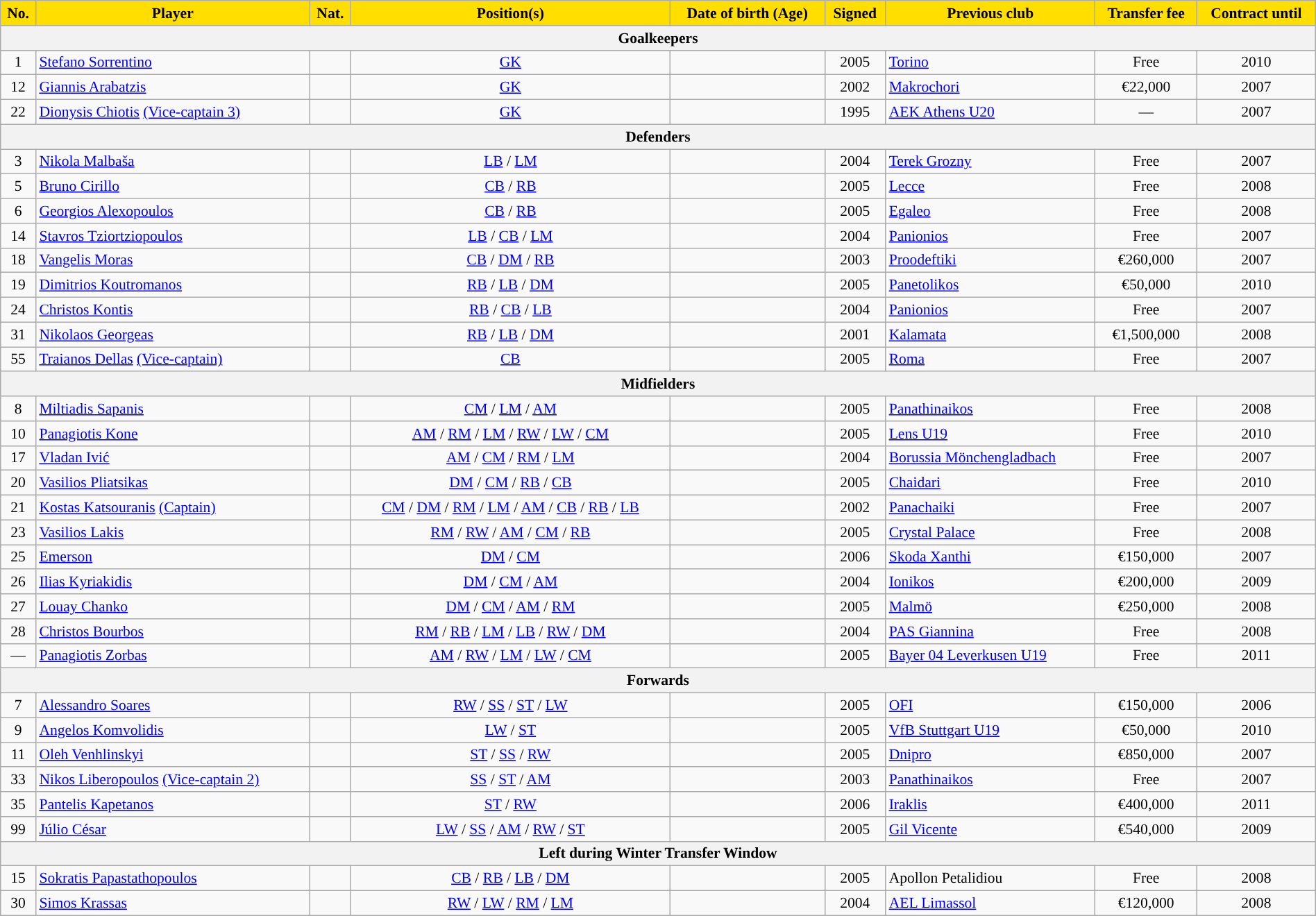<table class="wikitable" style="text-align:center; font-size:90%; width:100%">
<tr>
<th style="background:#FFDE00">No.</th>
<th style="background:#FFDE00">Player</th>
<th style="background:#FFDE00">Nat.</th>
<th style="background:#FFDE00">Position(s)</th>
<th style="background:#FFDE00">Date of birth (Age)</th>
<th style="background:#FFDE00">Signed</th>
<th style="background:#FFDE00">Previous club</th>
<th style="background:#FFDE00">Transfer fee</th>
<th style="background:#FFDE00">Contract until</th>
</tr>
<tr>
<th colspan="9">Goalkeepers</th>
</tr>
<tr>
<td>1</td>
<td align=left><a href='#'>Stefano Sorrentino</a></td>
<td></td>
<td><a href='#'>GK</a></td>
<td></td>
<td>2005</td>
<td align=left> <a href='#'>Torino</a></td>
<td>Free</td>
<td>2010</td>
</tr>
<tr>
<td>12</td>
<td align=left><a href='#'>Giannis Arabatzis</a></td>
<td></td>
<td><a href='#'>GK</a></td>
<td></td>
<td>2002</td>
<td align=left> <a href='#'>Makrochori</a></td>
<td>€22,000</td>
<td>2007</td>
</tr>
<tr>
<td>22</td>
<td align=left><a href='#'>Dionysis Chiotis</a> <a href='#'>(Vice-captain 3)</a></td>
<td></td>
<td><a href='#'>GK</a></td>
<td></td>
<td>1995</td>
<td align=left> <a href='#'>AEK Athens U20</a></td>
<td>—</td>
<td>2007</td>
</tr>
<tr>
<th colspan="9">Defenders</th>
</tr>
<tr>
<td>3</td>
<td align=left><a href='#'>Nikola Malbaša</a></td>
<td></td>
<td><a href='#'>LB</a> / <a href='#'>LM</a></td>
<td></td>
<td>2004</td>
<td align=left> <a href='#'>Terek Grozny</a></td>
<td>Free</td>
<td>2007</td>
</tr>
<tr>
<td>5</td>
<td align=left><a href='#'>Bruno Cirillo</a></td>
<td></td>
<td><a href='#'>CB</a> / <a href='#'>RB</a></td>
<td></td>
<td>2005</td>
<td align=left> <a href='#'>Lecce</a></td>
<td>Free</td>
<td>2008</td>
</tr>
<tr>
<td>6</td>
<td align=left><a href='#'>Georgios Alexopoulos</a></td>
<td></td>
<td><a href='#'>CB</a> / <a href='#'>RB</a></td>
<td></td>
<td>2005</td>
<td align=left> <a href='#'>Egaleo</a></td>
<td>Free</td>
<td>2008</td>
</tr>
<tr>
<td>14</td>
<td align=left><a href='#'>Stavros Tziortziopoulos</a></td>
<td></td>
<td><a href='#'>LB</a> / <a href='#'>CB</a> / <a href='#'>LM</a></td>
<td></td>
<td>2004</td>
<td align=left> <a href='#'>Panionios</a></td>
<td>Free</td>
<td>2007</td>
</tr>
<tr>
<td>18</td>
<td align=left><a href='#'>Vangelis Moras</a></td>
<td></td>
<td><a href='#'>CB</a> / <a href='#'>DM</a> / <a href='#'>RB</a></td>
<td></td>
<td>2003</td>
<td align=left> <a href='#'>Proodeftiki</a></td>
<td>€260,000</td>
<td>2007</td>
</tr>
<tr>
<td>19</td>
<td align=left><a href='#'>Dimitrios Koutromanos</a></td>
<td></td>
<td><a href='#'>RB</a> / <a href='#'>LB</a> / <a href='#'>DM</a></td>
<td></td>
<td>2005</td>
<td align=left> <a href='#'>Panetolikos</a></td>
<td>€50,000</td>
<td>2010</td>
</tr>
<tr>
<td>24</td>
<td align=left><a href='#'>Christos Kontis</a></td>
<td></td>
<td><a href='#'>RB</a> / <a href='#'>CB</a> / <a href='#'>LB</a></td>
<td></td>
<td>2004</td>
<td align=left> <a href='#'>Panionios</a></td>
<td>Free</td>
<td>2007</td>
</tr>
<tr>
<td>31</td>
<td align=left><a href='#'>Nikolaos Georgeas</a></td>
<td></td>
<td><a href='#'>RB</a> / <a href='#'>LB</a> / <a href='#'>DM</a></td>
<td></td>
<td>2001</td>
<td align=left> <a href='#'>Kalamata</a></td>
<td>€1,500,000</td>
<td>2008</td>
</tr>
<tr>
<td>55</td>
<td align=left><a href='#'>Traianos Dellas</a> <a href='#'>(Vice-captain)</a></td>
<td></td>
<td><a href='#'>CB</a></td>
<td></td>
<td>2005</td>
<td align=left> <a href='#'>Roma</a></td>
<td>Free</td>
<td>2007</td>
</tr>
<tr>
<th colspan="9">Midfielders</th>
</tr>
<tr>
<td>8</td>
<td align=left><a href='#'>Miltiadis Sapanis</a></td>
<td></td>
<td><a href='#'>CM</a> / <a href='#'>LM</a> / <a href='#'>AM</a></td>
<td></td>
<td>2005</td>
<td align=left> <a href='#'>Panathinaikos</a></td>
<td>Free</td>
<td>2008</td>
</tr>
<tr>
<td>10</td>
<td align=left><a href='#'>Panagiotis Kone</a></td>
<td></td>
<td><a href='#'>AM</a> / <a href='#'>RM</a> / <a href='#'>LM</a> / <a href='#'>RW</a> / <a href='#'>LW</a> / <a href='#'>CM</a></td>
<td></td>
<td>2005</td>
<td align=left> <a href='#'>Lens U19</a></td>
<td>Free</td>
<td>2010</td>
</tr>
<tr>
<td>17</td>
<td align=left><a href='#'>Vladan Ivić</a></td>
<td></td>
<td><a href='#'>AM</a> / <a href='#'>CM</a> / <a href='#'>RM</a> / <a href='#'>LM</a></td>
<td></td>
<td>2004</td>
<td align=left> <a href='#'>Borussia Mönchengladbach</a></td>
<td>Free</td>
<td>2007</td>
</tr>
<tr>
<td>20</td>
<td align=left><a href='#'>Vasilios Pliatsikas</a></td>
<td></td>
<td><a href='#'>DM</a> / <a href='#'>CM</a> / <a href='#'>RB</a> / <a href='#'>CB</a></td>
<td></td>
<td>2005</td>
<td align=left> <a href='#'>Chaidari</a></td>
<td>Free</td>
<td>2010</td>
</tr>
<tr>
<td>21</td>
<td align=left><a href='#'>Kostas Katsouranis</a> <a href='#'>(Captain)</a></td>
<td></td>
<td><a href='#'>CM</a> / <a href='#'>DM</a> / <a href='#'>RM</a> / <a href='#'>LM</a> / <a href='#'>AM</a> / <a href='#'>CB</a> / <a href='#'>RB</a> / <a href='#'>LB</a></td>
<td></td>
<td>2002</td>
<td align=left> <a href='#'>Panachaiki</a></td>
<td>Free</td>
<td>2007</td>
</tr>
<tr>
<td>23</td>
<td align=left><a href='#'>Vasilios Lakis</a></td>
<td></td>
<td><a href='#'>RM</a> / <a href='#'>RW</a> / <a href='#'>AM</a> / <a href='#'>CM</a> / <a href='#'>RB</a></td>
<td></td>
<td>2005</td>
<td align=left> <a href='#'>Crystal Palace</a></td>
<td>Free</td>
<td>2008</td>
</tr>
<tr>
<td>25</td>
<td align=left><a href='#'>Emerson</a></td>
<td></td>
<td><a href='#'>DM</a> / <a href='#'>CM</a></td>
<td></td>
<td>2006</td>
<td align=left> <a href='#'>Skoda Xanthi</a></td>
<td>€150,000</td>
<td>2007</td>
</tr>
<tr>
<td>26</td>
<td align=left><a href='#'>Ilias Kyriakidis</a></td>
<td></td>
<td><a href='#'>DM</a> / <a href='#'>CM</a> / <a href='#'>AM</a></td>
<td></td>
<td>2004</td>
<td align=left> <a href='#'>Ionikos</a></td>
<td>€200,000</td>
<td>2009</td>
</tr>
<tr>
<td>27</td>
<td align=left><a href='#'>Louay Chanko</a></td>
<td></td>
<td><a href='#'>DM</a> / <a href='#'>CM</a> / <a href='#'>AM</a> / <a href='#'>RM</a></td>
<td></td>
<td>2005</td>
<td align=left> <a href='#'>Malmö</a></td>
<td>€250,000</td>
<td>2008</td>
</tr>
<tr>
<td>28</td>
<td align=left><a href='#'>Christos Bourbos</a></td>
<td></td>
<td><a href='#'>RM</a> / <a href='#'>RB</a> / <a href='#'>LM</a> / <a href='#'>LB</a> / <a href='#'>RW</a> / <a href='#'>DM</a></td>
<td></td>
<td>2004</td>
<td align=left> <a href='#'>PAS Giannina</a></td>
<td>Free</td>
<td>2008</td>
</tr>
<tr>
<td>—</td>
<td align=left><a href='#'>Panagiotis Zorbas</a></td>
<td></td>
<td><a href='#'>AM</a> / <a href='#'>RW</a> / <a href='#'>LM</a> / <a href='#'>LW</a> / <a href='#'>CM</a></td>
<td></td>
<td>2005</td>
<td align=left> <a href='#'>Bayer 04 Leverkusen U19</a></td>
<td>Free</td>
<td>2011</td>
</tr>
<tr>
<th colspan="9">Forwards</th>
</tr>
<tr>
<td>7</td>
<td align=left><a href='#'>Alessandro Soares</a></td>
<td></td>
<td><a href='#'>RW</a> / <a href='#'>SS</a> / <a href='#'>ST</a> / <a href='#'>LW</a></td>
<td></td>
<td>2005</td>
<td align=left> <a href='#'>OFI</a></td>
<td>€150,000</td>
<td>2006</td>
</tr>
<tr>
<td>9</td>
<td align=left><a href='#'>Angelos Komvolidis</a></td>
<td></td>
<td><a href='#'>LW</a> / <a href='#'>ST</a></td>
<td></td>
<td>2005</td>
<td align=left> <a href='#'>VfB Stuttgart U19</a></td>
<td>€50,000</td>
<td>2010</td>
</tr>
<tr>
<td>11</td>
<td align=left><a href='#'>Oleh Venhlinskyi</a></td>
<td></td>
<td><a href='#'>ST</a> / <a href='#'>SS</a> / <a href='#'>RW</a></td>
<td></td>
<td>2005</td>
<td align=left> <a href='#'>Dnipro</a></td>
<td>€850,000</td>
<td>2007</td>
</tr>
<tr>
<td>33</td>
<td align=left><a href='#'>Nikos Liberopoulos</a> <a href='#'>(Vice-captain 2)</a></td>
<td></td>
<td><a href='#'>SS</a> / <a href='#'>ST</a> / <a href='#'>AM</a></td>
<td></td>
<td>2003</td>
<td align=left> <a href='#'>Panathinaikos</a></td>
<td>Free</td>
<td>2007</td>
</tr>
<tr>
<td>35</td>
<td align=left><a href='#'>Pantelis Kapetanos</a></td>
<td></td>
<td><a href='#'>ST</a> / <a href='#'>RW</a></td>
<td></td>
<td>2006</td>
<td align=left> <a href='#'>Iraklis</a></td>
<td>€400,000</td>
<td>2011</td>
</tr>
<tr>
<td>99</td>
<td align=left><a href='#'>Júlio César</a></td>
<td></td>
<td><a href='#'>LW</a> / <a href='#'>SS</a> / <a href='#'>AM</a> / <a href='#'>RW</a> / <a href='#'>ST</a></td>
<td></td>
<td>2005</td>
<td align=left> <a href='#'>Gil Vicente</a></td>
<td>€540,000</td>
<td>2009</td>
</tr>
<tr>
<th colspan="9">Left during Winter Transfer Window</th>
</tr>
<tr>
<td>15</td>
<td align=left><a href='#'>Sokratis Papastathopoulos</a></td>
<td></td>
<td><a href='#'>CB</a> / <a href='#'>RB</a> / <a href='#'>LB</a> / <a href='#'>DM</a></td>
<td></td>
<td>2005</td>
<td align=left> Apollon Petalidiou</td>
<td>Free</td>
<td>2008</td>
</tr>
<tr>
<td>30</td>
<td align=left><a href='#'>Simos Krassas</a></td>
<td></td>
<td><a href='#'>RW</a> / <a href='#'>LW</a> / <a href='#'>RM</a> / <a href='#'>LM</a></td>
<td></td>
<td>2004</td>
<td align=left> <a href='#'>AEL Limassol</a></td>
<td>€120,000</td>
<td>2008</td>
</tr>
</table>
